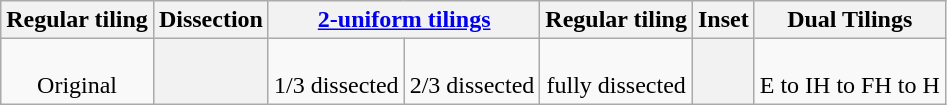<table class=wikitable>
<tr>
<th>Regular tiling</th>
<th>Dissection</th>
<th colspan=2><a href='#'>2-uniform tilings</a></th>
<th>Regular tiling</th>
<th>Inset</th>
<th>Dual Tilings</th>
</tr>
<tr align=center>
<td><br>Original</td>
<th></th>
<td><br>1/3 dissected</td>
<td><br>2/3 dissected</td>
<td><br>fully dissected</td>
<th></th>
<td><br>E to IH to FH to H</td>
</tr>
</table>
